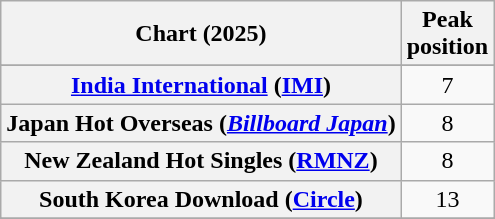<table class="wikitable sortable plainrowheaders" style="text-align:center">
<tr>
<th scope="col">Chart (2025)</th>
<th scope="col">Peak<br>position</th>
</tr>
<tr>
</tr>
<tr>
</tr>
<tr>
<th scope="row"><a href='#'>India International</a> (<a href='#'>IMI</a>)</th>
<td>7</td>
</tr>
<tr>
<th scope="row">Japan Hot Overseas (<em><a href='#'>Billboard Japan</a></em>)</th>
<td>8</td>
</tr>
<tr>
<th scope="row">New Zealand Hot Singles (<a href='#'>RMNZ</a>)</th>
<td>8</td>
</tr>
<tr>
<th scope="row">South Korea Download (<a href='#'>Circle</a>)</th>
<td>13</td>
</tr>
<tr>
</tr>
<tr>
</tr>
<tr>
</tr>
</table>
